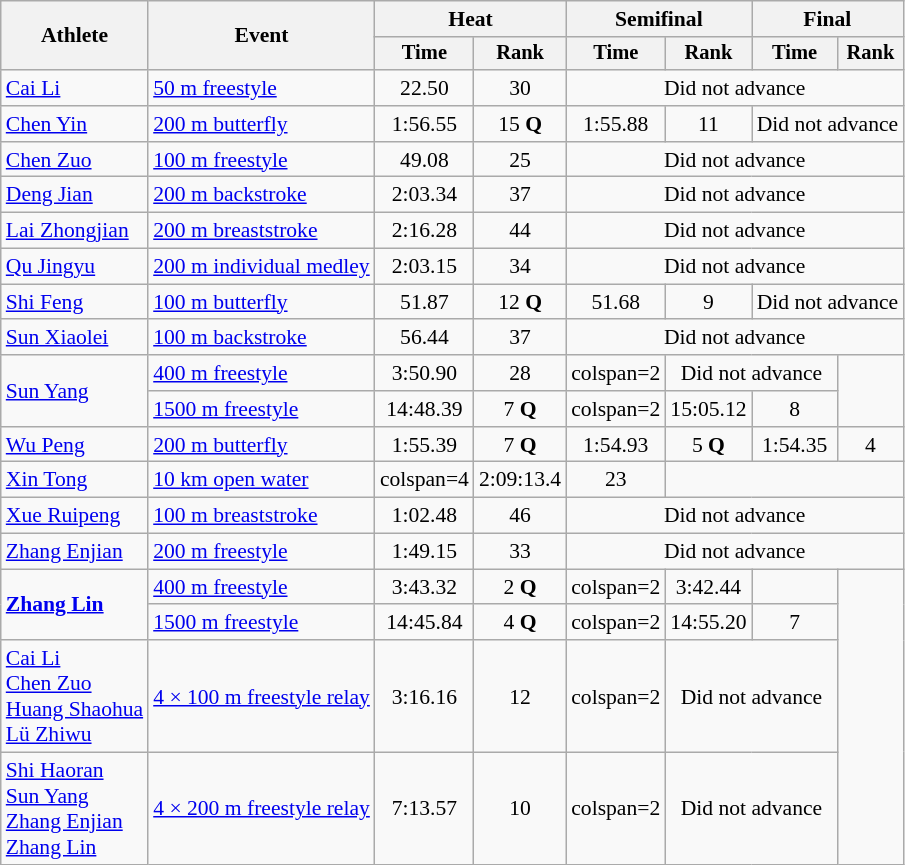<table class=wikitable style="font-size:90%">
<tr>
<th rowspan="2">Athlete</th>
<th rowspan="2">Event</th>
<th colspan="2">Heat</th>
<th colspan="2">Semifinal</th>
<th colspan="2">Final</th>
</tr>
<tr style="font-size:95%">
<th>Time</th>
<th>Rank</th>
<th>Time</th>
<th>Rank</th>
<th>Time</th>
<th>Rank</th>
</tr>
<tr align=center>
<td align=left><a href='#'>Cai Li</a></td>
<td align=left><a href='#'>50 m freestyle</a></td>
<td>22.50</td>
<td>30</td>
<td colspan=4>Did not advance</td>
</tr>
<tr align=center>
<td align=left><a href='#'>Chen Yin</a></td>
<td align=left><a href='#'>200 m butterfly</a></td>
<td>1:56.55</td>
<td>15 <strong>Q</strong></td>
<td>1:55.88</td>
<td>11</td>
<td colspan=2>Did not advance</td>
</tr>
<tr align=center>
<td align=left><a href='#'>Chen Zuo</a></td>
<td align=left><a href='#'>100 m freestyle</a></td>
<td>49.08</td>
<td>25</td>
<td colspan=4>Did not advance</td>
</tr>
<tr align=center>
<td align=left><a href='#'>Deng Jian</a></td>
<td align=left><a href='#'>200 m backstroke</a></td>
<td>2:03.34</td>
<td>37</td>
<td colspan=4>Did not advance</td>
</tr>
<tr align=center>
<td align=left><a href='#'>Lai Zhongjian</a></td>
<td align=left><a href='#'>200 m breaststroke</a></td>
<td>2:16.28</td>
<td>44</td>
<td colspan=4>Did not advance</td>
</tr>
<tr align=center>
<td align=left><a href='#'>Qu Jingyu</a></td>
<td align=left><a href='#'>200 m individual medley</a></td>
<td>2:03.15</td>
<td>34</td>
<td colspan=4>Did not advance</td>
</tr>
<tr align=center>
<td align=left><a href='#'>Shi Feng</a></td>
<td align=left><a href='#'>100 m butterfly</a></td>
<td>51.87</td>
<td>12 <strong>Q</strong></td>
<td>51.68</td>
<td>9</td>
<td colspan=2>Did not advance</td>
</tr>
<tr align=center>
<td align=left><a href='#'>Sun Xiaolei</a></td>
<td align=left><a href='#'>100 m backstroke</a></td>
<td>56.44</td>
<td>37</td>
<td colspan=4>Did not advance</td>
</tr>
<tr align=center>
<td align=left rowspan=2><a href='#'>Sun Yang</a></td>
<td align=left><a href='#'>400 m freestyle</a></td>
<td>3:50.90</td>
<td>28</td>
<td>colspan=2 </td>
<td colspan=2>Did not advance</td>
</tr>
<tr align=center>
<td align=left><a href='#'>1500 m freestyle</a></td>
<td>14:48.39</td>
<td>7 <strong>Q</strong></td>
<td>colspan=2 </td>
<td>15:05.12</td>
<td>8</td>
</tr>
<tr align=center>
<td align=left><a href='#'>Wu Peng</a></td>
<td align=left><a href='#'>200 m butterfly</a></td>
<td>1:55.39</td>
<td>7 <strong>Q</strong></td>
<td>1:54.93</td>
<td>5 <strong>Q</strong></td>
<td>1:54.35</td>
<td>4</td>
</tr>
<tr align=center>
<td align=left><a href='#'>Xin Tong</a></td>
<td align=left><a href='#'>10 km open water</a></td>
<td>colspan=4 </td>
<td>2:09:13.4</td>
<td>23</td>
</tr>
<tr align=center>
<td align=left><a href='#'>Xue Ruipeng</a></td>
<td align=left><a href='#'>100 m breaststroke</a></td>
<td>1:02.48</td>
<td>46</td>
<td colspan=4>Did not advance</td>
</tr>
<tr align=center>
<td align=left><a href='#'>Zhang Enjian</a></td>
<td align=left><a href='#'>200 m freestyle</a></td>
<td>1:49.15</td>
<td>33</td>
<td colspan=4>Did not advance</td>
</tr>
<tr align=center>
<td align=left rowspan=2><strong><a href='#'>Zhang Lin</a></strong></td>
<td align=left><a href='#'>400 m freestyle</a></td>
<td>3:43.32</td>
<td>2 <strong>Q</strong></td>
<td>colspan=2 </td>
<td>3:42.44</td>
<td></td>
</tr>
<tr align=center>
<td align=left><a href='#'>1500 m freestyle</a></td>
<td>14:45.84</td>
<td>4 <strong>Q</strong></td>
<td>colspan=2 </td>
<td>14:55.20</td>
<td>7</td>
</tr>
<tr align=center>
<td align=left><a href='#'>Cai Li</a><br><a href='#'>Chen Zuo</a><br><a href='#'>Huang Shaohua</a><br><a href='#'>Lü Zhiwu</a></td>
<td align=left><a href='#'>4 × 100 m freestyle relay</a></td>
<td>3:16.16</td>
<td>12</td>
<td>colspan=2 </td>
<td colspan=2>Did not advance</td>
</tr>
<tr align=center>
<td align=left><a href='#'>Shi Haoran</a><br><a href='#'>Sun Yang</a><br><a href='#'>Zhang Enjian</a><br><a href='#'>Zhang Lin</a></td>
<td align=left><a href='#'>4 × 200 m freestyle relay</a></td>
<td>7:13.57</td>
<td>10</td>
<td>colspan=2 </td>
<td colspan=2>Did not advance</td>
</tr>
</table>
